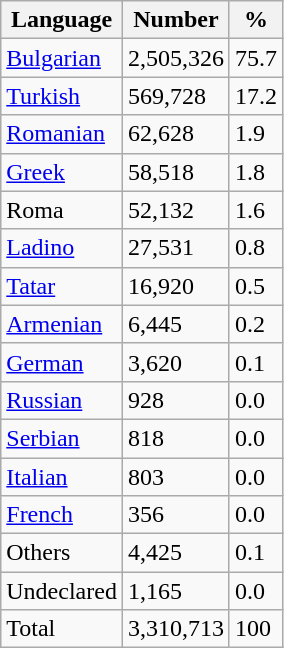<table class="wikitable">
<tr>
<th>Language</th>
<th>Number</th>
<th>%</th>
</tr>
<tr>
<td><a href='#'>Bulgarian</a></td>
<td>2,505,326</td>
<td>75.7</td>
</tr>
<tr>
<td><a href='#'>Turkish</a></td>
<td>569,728</td>
<td>17.2</td>
</tr>
<tr>
<td><a href='#'>Romanian</a></td>
<td>62,628</td>
<td>1.9</td>
</tr>
<tr>
<td><a href='#'>Greek</a></td>
<td>58,518</td>
<td>1.8</td>
</tr>
<tr>
<td>Roma</td>
<td>52,132</td>
<td>1.6</td>
</tr>
<tr>
<td><a href='#'>Ladino</a></td>
<td>27,531</td>
<td>0.8</td>
</tr>
<tr>
<td><a href='#'>Tatar</a></td>
<td>16,920</td>
<td>0.5</td>
</tr>
<tr>
<td><a href='#'>Armenian</a></td>
<td>6,445</td>
<td>0.2</td>
</tr>
<tr>
<td><a href='#'>German</a></td>
<td>3,620</td>
<td>0.1</td>
</tr>
<tr>
<td><a href='#'>Russian</a></td>
<td>928</td>
<td>0.0</td>
</tr>
<tr>
<td><a href='#'>Serbian</a></td>
<td>818</td>
<td>0.0</td>
</tr>
<tr>
<td><a href='#'>Italian</a></td>
<td>803</td>
<td>0.0</td>
</tr>
<tr>
<td><a href='#'>French</a></td>
<td>356</td>
<td>0.0</td>
</tr>
<tr>
<td>Others</td>
<td>4,425</td>
<td>0.1</td>
</tr>
<tr>
<td>Undeclared</td>
<td>1,165</td>
<td>0.0</td>
</tr>
<tr>
<td>Total</td>
<td>3,310,713</td>
<td>100</td>
</tr>
</table>
